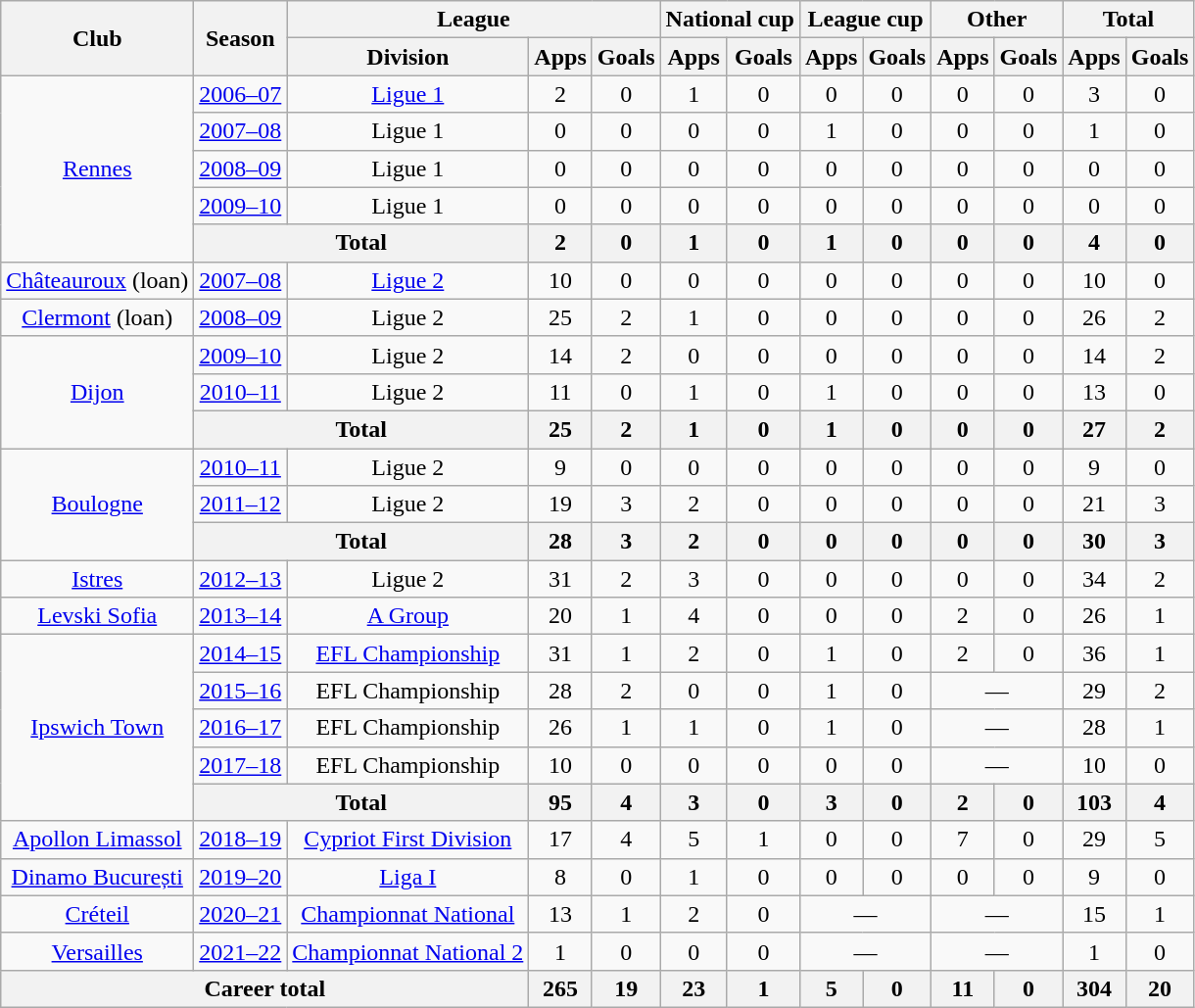<table class="wikitable" style="text-align:center">
<tr>
<th rowspan="2">Club</th>
<th rowspan="2">Season</th>
<th colspan="3">League</th>
<th colspan="2">National cup</th>
<th colspan="2">League cup</th>
<th colspan="2">Other</th>
<th colspan="2">Total</th>
</tr>
<tr>
<th>Division</th>
<th>Apps</th>
<th>Goals</th>
<th>Apps</th>
<th>Goals</th>
<th>Apps</th>
<th>Goals</th>
<th>Apps</th>
<th>Goals</th>
<th>Apps</th>
<th>Goals</th>
</tr>
<tr>
<td rowspan="5"><a href='#'>Rennes</a></td>
<td><a href='#'>2006–07</a></td>
<td><a href='#'>Ligue 1</a></td>
<td>2</td>
<td>0</td>
<td>1</td>
<td>0</td>
<td>0</td>
<td>0</td>
<td>0</td>
<td>0</td>
<td>3</td>
<td>0</td>
</tr>
<tr>
<td><a href='#'>2007–08</a></td>
<td>Ligue 1</td>
<td>0</td>
<td>0</td>
<td>0</td>
<td>0</td>
<td>1</td>
<td>0</td>
<td>0</td>
<td>0</td>
<td>1</td>
<td>0</td>
</tr>
<tr>
<td><a href='#'>2008–09</a></td>
<td>Ligue 1</td>
<td>0</td>
<td>0</td>
<td>0</td>
<td>0</td>
<td>0</td>
<td>0</td>
<td>0</td>
<td>0</td>
<td>0</td>
<td>0</td>
</tr>
<tr>
<td><a href='#'>2009–10</a></td>
<td>Ligue 1</td>
<td>0</td>
<td>0</td>
<td>0</td>
<td>0</td>
<td>0</td>
<td>0</td>
<td>0</td>
<td>0</td>
<td>0</td>
<td>0</td>
</tr>
<tr>
<th colspan="2">Total</th>
<th>2</th>
<th>0</th>
<th>1</th>
<th>0</th>
<th>1</th>
<th>0</th>
<th>0</th>
<th>0</th>
<th>4</th>
<th>0</th>
</tr>
<tr>
<td><a href='#'>Châteauroux</a> (loan)</td>
<td><a href='#'>2007–08</a></td>
<td><a href='#'>Ligue 2</a></td>
<td>10</td>
<td>0</td>
<td>0</td>
<td>0</td>
<td>0</td>
<td>0</td>
<td>0</td>
<td>0</td>
<td>10</td>
<td>0</td>
</tr>
<tr>
<td><a href='#'>Clermont</a> (loan)</td>
<td><a href='#'>2008–09</a></td>
<td>Ligue 2</td>
<td>25</td>
<td>2</td>
<td>1</td>
<td>0</td>
<td>0</td>
<td>0</td>
<td>0</td>
<td>0</td>
<td>26</td>
<td>2</td>
</tr>
<tr>
<td rowspan="3"><a href='#'>Dijon</a></td>
<td><a href='#'>2009–10</a></td>
<td>Ligue 2</td>
<td>14</td>
<td>2</td>
<td>0</td>
<td>0</td>
<td>0</td>
<td>0</td>
<td>0</td>
<td>0</td>
<td>14</td>
<td>2</td>
</tr>
<tr>
<td><a href='#'>2010–11</a></td>
<td>Ligue 2</td>
<td>11</td>
<td>0</td>
<td>1</td>
<td>0</td>
<td>1</td>
<td>0</td>
<td>0</td>
<td>0</td>
<td>13</td>
<td>0</td>
</tr>
<tr>
<th colspan="2">Total</th>
<th>25</th>
<th>2</th>
<th>1</th>
<th>0</th>
<th>1</th>
<th>0</th>
<th>0</th>
<th>0</th>
<th>27</th>
<th>2</th>
</tr>
<tr>
<td rowspan="3"><a href='#'>Boulogne</a></td>
<td><a href='#'>2010–11</a></td>
<td>Ligue 2</td>
<td>9</td>
<td>0</td>
<td>0</td>
<td>0</td>
<td>0</td>
<td>0</td>
<td>0</td>
<td>0</td>
<td>9</td>
<td>0</td>
</tr>
<tr>
<td><a href='#'>2011–12</a></td>
<td>Ligue 2</td>
<td>19</td>
<td>3</td>
<td>2</td>
<td>0</td>
<td>0</td>
<td>0</td>
<td>0</td>
<td>0</td>
<td>21</td>
<td>3</td>
</tr>
<tr>
<th colspan="2">Total</th>
<th>28</th>
<th>3</th>
<th>2</th>
<th>0</th>
<th>0</th>
<th>0</th>
<th>0</th>
<th>0</th>
<th>30</th>
<th>3</th>
</tr>
<tr>
<td><a href='#'>Istres</a></td>
<td><a href='#'>2012–13</a></td>
<td>Ligue 2</td>
<td>31</td>
<td>2</td>
<td>3</td>
<td>0</td>
<td>0</td>
<td>0</td>
<td>0</td>
<td>0</td>
<td>34</td>
<td>2</td>
</tr>
<tr>
<td><a href='#'>Levski Sofia</a></td>
<td><a href='#'>2013–14</a></td>
<td><a href='#'>A Group</a></td>
<td>20</td>
<td>1</td>
<td>4</td>
<td>0</td>
<td>0</td>
<td>0</td>
<td>2</td>
<td>0</td>
<td>26</td>
<td>1</td>
</tr>
<tr>
<td rowspan="5"><a href='#'>Ipswich Town</a></td>
<td><a href='#'>2014–15</a></td>
<td><a href='#'>EFL Championship</a></td>
<td>31</td>
<td>1</td>
<td>2</td>
<td>0</td>
<td>1</td>
<td>0</td>
<td>2</td>
<td>0</td>
<td>36</td>
<td>1</td>
</tr>
<tr>
<td><a href='#'>2015–16</a></td>
<td>EFL Championship</td>
<td>28</td>
<td>2</td>
<td>0</td>
<td>0</td>
<td>1</td>
<td>0</td>
<td colspan="2">—</td>
<td>29</td>
<td>2</td>
</tr>
<tr>
<td><a href='#'>2016–17</a></td>
<td>EFL Championship</td>
<td>26</td>
<td>1</td>
<td>1</td>
<td>0</td>
<td>1</td>
<td>0</td>
<td colspan="2">—</td>
<td>28</td>
<td>1</td>
</tr>
<tr>
<td><a href='#'>2017–18</a></td>
<td>EFL Championship</td>
<td>10</td>
<td>0</td>
<td>0</td>
<td>0</td>
<td>0</td>
<td>0</td>
<td colspan="2">—</td>
<td>10</td>
<td>0</td>
</tr>
<tr>
<th colspan="2">Total</th>
<th>95</th>
<th>4</th>
<th>3</th>
<th>0</th>
<th>3</th>
<th>0</th>
<th>2</th>
<th>0</th>
<th>103</th>
<th>4</th>
</tr>
<tr>
<td><a href='#'>Apollon Limassol</a></td>
<td><a href='#'>2018–19</a></td>
<td><a href='#'>Cypriot First Division</a></td>
<td>17</td>
<td>4</td>
<td>5</td>
<td>1</td>
<td>0</td>
<td>0</td>
<td>7</td>
<td>0</td>
<td>29</td>
<td>5</td>
</tr>
<tr>
<td><a href='#'>Dinamo București</a></td>
<td><a href='#'>2019–20</a></td>
<td><a href='#'>Liga I</a></td>
<td>8</td>
<td>0</td>
<td>1</td>
<td>0</td>
<td>0</td>
<td>0</td>
<td>0</td>
<td>0</td>
<td>9</td>
<td>0</td>
</tr>
<tr>
<td><a href='#'>Créteil</a></td>
<td><a href='#'>2020–21</a></td>
<td><a href='#'>Championnat National</a></td>
<td>13</td>
<td>1</td>
<td>2</td>
<td>0</td>
<td colspan="2">—</td>
<td colspan="2">—</td>
<td>15</td>
<td>1</td>
</tr>
<tr>
<td><a href='#'>Versailles</a></td>
<td><a href='#'>2021–22</a></td>
<td><a href='#'>Championnat National 2</a></td>
<td>1</td>
<td>0</td>
<td>0</td>
<td>0</td>
<td colspan="2">—</td>
<td colspan="2">—</td>
<td>1</td>
<td>0</td>
</tr>
<tr>
<th colspan="3">Career total</th>
<th>265</th>
<th>19</th>
<th>23</th>
<th>1</th>
<th>5</th>
<th>0</th>
<th>11</th>
<th>0</th>
<th>304</th>
<th>20</th>
</tr>
</table>
